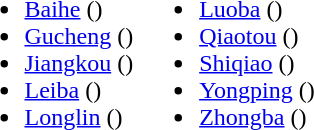<table>
<tr>
<td valign="top"><br><ul><li><a href='#'>Baihe</a> ()</li><li><a href='#'>Gucheng</a> ()</li><li><a href='#'>Jiangkou</a> ()</li><li><a href='#'>Leiba</a> ()</li><li><a href='#'>Longlin</a> ()</li></ul></td>
<td valign="top"><br><ul><li><a href='#'>Luoba</a> ()</li><li><a href='#'>Qiaotou</a> ()</li><li><a href='#'>Shiqiao</a> ()</li><li><a href='#'>Yongping</a> ()</li><li><a href='#'>Zhongba</a> ()</li></ul></td>
</tr>
</table>
